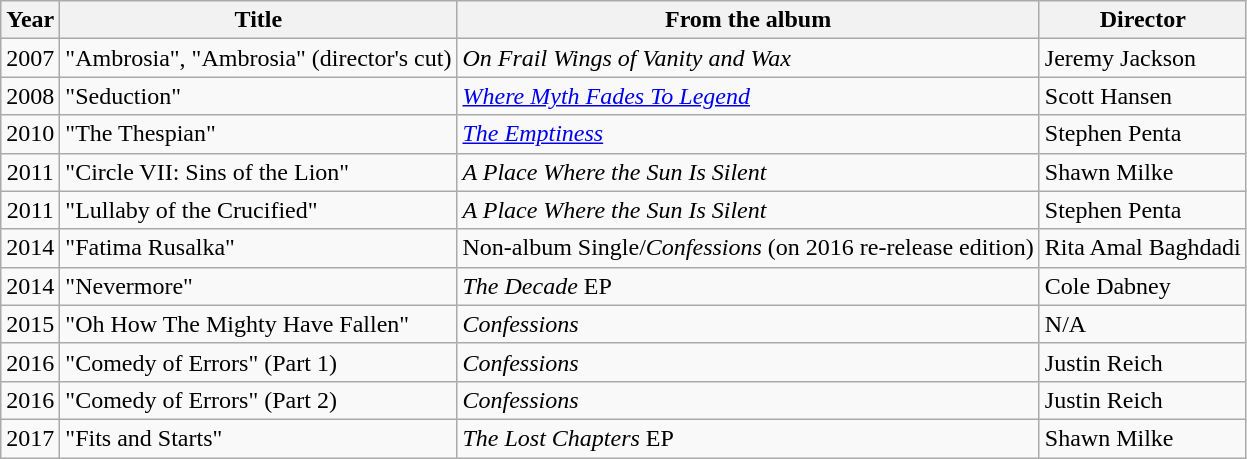<table class="wikitable">
<tr>
<th>Year</th>
<th>Title</th>
<th>From the album</th>
<th>Director</th>
</tr>
<tr>
<td style="text-align:center;">2007</td>
<td>"Ambrosia", "Ambrosia" (director's cut) </td>
<td><em>On Frail Wings of Vanity and Wax</em></td>
<td>Jeremy Jackson</td>
</tr>
<tr>
<td style="text-align:center;">2008</td>
<td>"Seduction"</td>
<td><em><a href='#'>Where Myth Fades To Legend</a></em></td>
<td>Scott Hansen</td>
</tr>
<tr>
<td style="text-align:center;">2010</td>
<td>"The Thespian" </td>
<td><em><a href='#'>The Emptiness</a></em></td>
<td>Stephen Penta</td>
</tr>
<tr>
<td style="text-align:center;">2011</td>
<td>"Circle VII: Sins of the Lion"</td>
<td><em>A Place Where the Sun Is Silent</em></td>
<td>Shawn Milke</td>
</tr>
<tr>
<td style="text-align:center;">2011</td>
<td>"Lullaby of the Crucified"</td>
<td><em>A Place Where the Sun Is Silent</em></td>
<td>Stephen Penta</td>
</tr>
<tr>
<td style="text-align:center;">2014</td>
<td>"Fatima Rusalka"</td>
<td>Non-album Single/<em>Confessions</em> (on 2016 re-release edition)</td>
<td>Rita Amal Baghdadi</td>
</tr>
<tr>
<td style="text-align:center;">2014</td>
<td>"Nevermore"</td>
<td><em>The Decade</em> EP</td>
<td>Cole Dabney</td>
</tr>
<tr>
<td style="text-align:center;">2015</td>
<td>"Oh How The Mighty Have Fallen" </td>
<td><em>Confessions</em></td>
<td>N/A</td>
</tr>
<tr>
<td style="text-align:center;">2016</td>
<td>"Comedy of Errors" (Part 1) </td>
<td><em>Confessions</em></td>
<td>Justin Reich</td>
</tr>
<tr>
<td style="text-align:center;">2016</td>
<td>"Comedy of Errors" (Part 2) </td>
<td><em>Confessions</em></td>
<td>Justin Reich</td>
</tr>
<tr>
<td style="text-align:center;">2017</td>
<td>"Fits and Starts" </td>
<td><em>The Lost Chapters</em> EP</td>
<td>Shawn Milke</td>
</tr>
</table>
